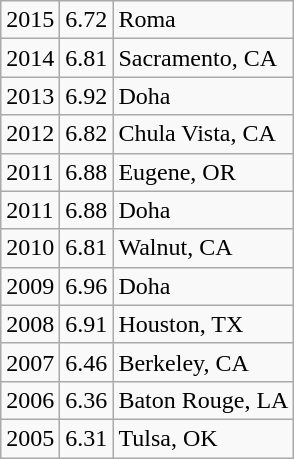<table class="wikitable">
<tr>
<td>2015</td>
<td>6.72</td>
<td>Roma</td>
</tr>
<tr>
<td>2014</td>
<td>6.81</td>
<td>Sacramento, CA</td>
</tr>
<tr>
<td>2013</td>
<td>6.92</td>
<td>Doha</td>
</tr>
<tr>
<td>2012</td>
<td>6.82</td>
<td>Chula Vista, CA</td>
</tr>
<tr>
<td>2011</td>
<td>6.88</td>
<td>Eugene, OR</td>
</tr>
<tr>
<td>2011</td>
<td>6.88</td>
<td>Doha</td>
</tr>
<tr>
<td>2010</td>
<td>6.81</td>
<td>Walnut, CA</td>
</tr>
<tr>
<td>2009</td>
<td>6.96</td>
<td>Doha</td>
</tr>
<tr>
<td>2008</td>
<td>6.91</td>
<td>Houston, TX</td>
</tr>
<tr>
<td>2007</td>
<td>6.46</td>
<td>Berkeley, CA</td>
</tr>
<tr>
<td>2006</td>
<td>6.36</td>
<td>Baton Rouge, LA</td>
</tr>
<tr>
<td>2005</td>
<td>6.31</td>
<td>Tulsa, OK</td>
</tr>
</table>
